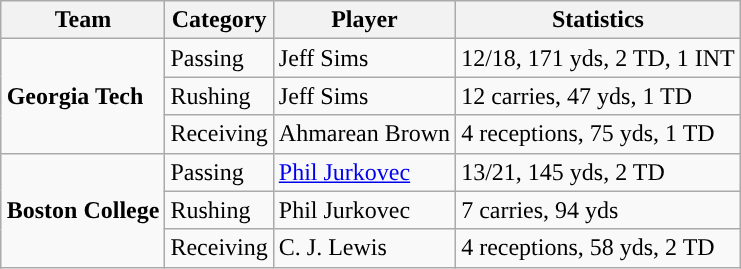<table class="wikitable" style="float: right;">
<tr>
<th>Team</th>
<th>Category</th>
<th>Player</th>
<th>Statistics</th>
</tr>
<tr>
<td rowspan=3><strong>Georgia Tech</strong></td>
<td>Passing</td>
<td>Jeff Sims</td>
<td>12/18, 171 yds, 2 TD, 1 INT</td>
</tr>
<tr>
<td>Rushing</td>
<td>Jeff Sims</td>
<td>12 carries, 47 yds, 1 TD</td>
</tr>
<tr>
<td>Receiving</td>
<td>Ahmarean Brown</td>
<td>4 receptions, 75 yds, 1 TD</td>
</tr>
<tr>
<td rowspan=3><strong>Boston College</strong></td>
<td>Passing</td>
<td><a href='#'>Phil Jurkovec</a></td>
<td>13/21, 145 yds, 2 TD</td>
</tr>
<tr>
<td>Rushing</td>
<td>Phil Jurkovec</td>
<td>7 carries, 94 yds</td>
</tr>
<tr>
<td>Receiving</td>
<td>C. J. Lewis</td>
<td>4 receptions, 58 yds, 2 TD</td>
</tr>
</table>
